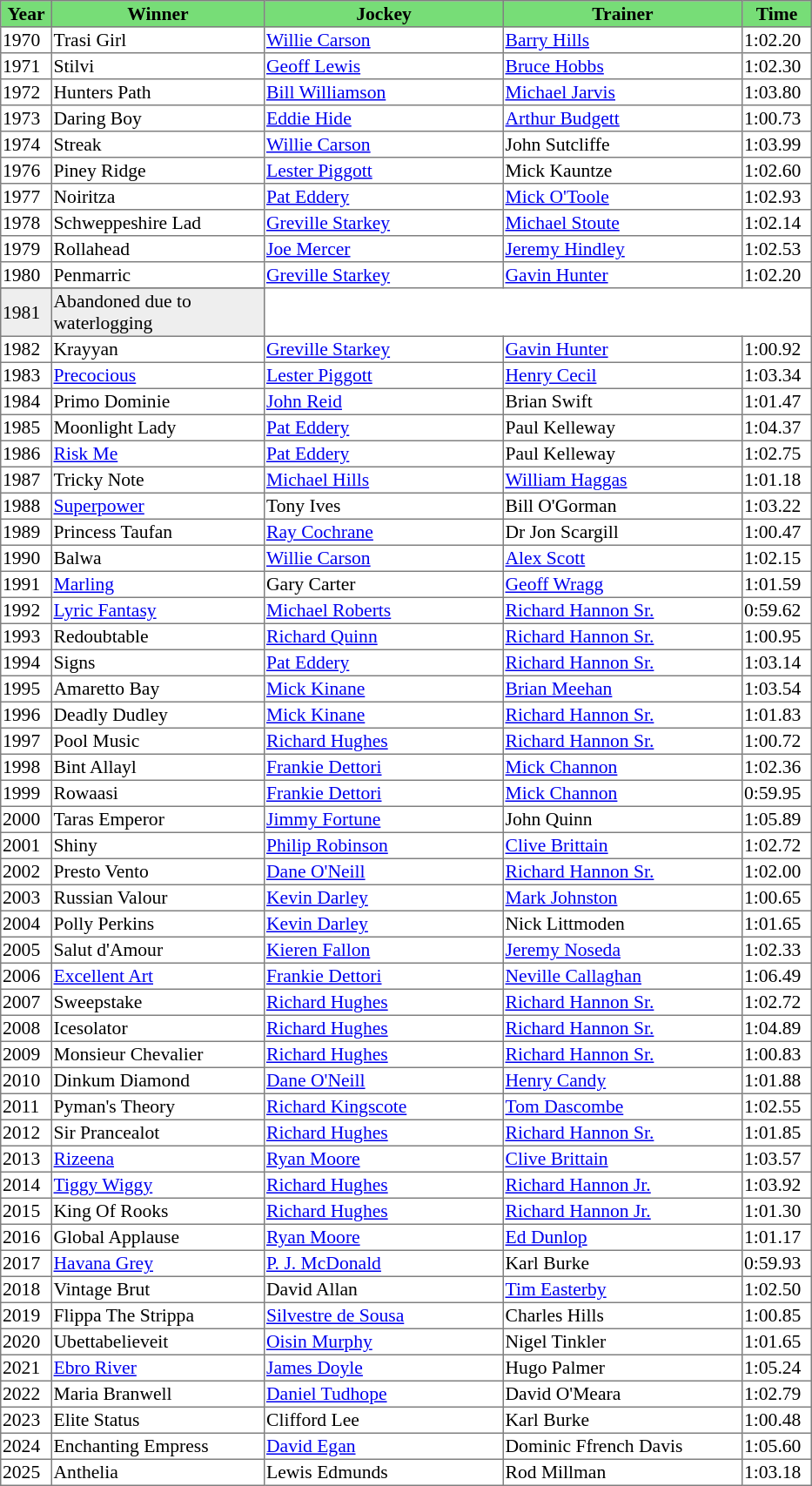<table class = "sortable" | border="1" style="border-collapse: collapse; font-size:90%">
<tr bgcolor="#77dd77" align="center">
<th style="width:36px"><strong>Year</strong></th>
<th style="width:160px"><strong>Winner</strong></th>
<th style="width:180px"><strong>Jockey</strong></th>
<th style="width:180px"><strong>Trainer</strong></th>
<th style="width:50px"><strong>Time</strong></th>
</tr>
<tr>
<td>1970</td>
<td>Trasi Girl</td>
<td><a href='#'>Willie Carson</a></td>
<td><a href='#'>Barry Hills</a></td>
<td>1:02.20</td>
</tr>
<tr>
<td>1971</td>
<td>Stilvi</td>
<td><a href='#'>Geoff Lewis</a></td>
<td><a href='#'>Bruce Hobbs</a></td>
<td>1:02.30</td>
</tr>
<tr>
<td>1972</td>
<td>Hunters Path</td>
<td><a href='#'>Bill Williamson</a></td>
<td><a href='#'>Michael Jarvis</a></td>
<td>1:03.80</td>
</tr>
<tr>
<td>1973 </td>
<td>Daring Boy</td>
<td><a href='#'>Eddie Hide</a></td>
<td><a href='#'>Arthur Budgett</a></td>
<td>1:00.73</td>
</tr>
<tr>
<td>1974</td>
<td>Streak</td>
<td><a href='#'>Willie Carson</a></td>
<td>John Sutcliffe</td>
<td>1:03.99</td>
</tr>
<tr>
<td>1976</td>
<td>Piney Ridge</td>
<td><a href='#'>Lester Piggott</a></td>
<td>Mick Kauntze</td>
<td>1:02.60</td>
</tr>
<tr>
<td>1977</td>
<td>Noiritza</td>
<td><a href='#'>Pat Eddery</a></td>
<td><a href='#'>Mick O'Toole</a></td>
<td>1:02.93</td>
</tr>
<tr>
<td>1978</td>
<td>Schweppeshire Lad</td>
<td><a href='#'>Greville Starkey</a></td>
<td><a href='#'>Michael Stoute</a></td>
<td>1:02.14</td>
</tr>
<tr>
<td>1979</td>
<td>Rollahead</td>
<td><a href='#'>Joe Mercer</a></td>
<td><a href='#'>Jeremy Hindley</a></td>
<td>1:02.53</td>
</tr>
<tr>
<td>1980</td>
<td>Penmarric</td>
<td><a href='#'>Greville Starkey</a></td>
<td><a href='#'>Gavin Hunter</a></td>
<td>1:02.20</td>
</tr>
<tr>
</tr>
<tr bgcolor="#eeeeee">
<td>1981<td>Abandoned due to waterlogging</td></td>
</tr>
<tr>
<td>1982</td>
<td>Krayyan</td>
<td><a href='#'>Greville Starkey</a></td>
<td><a href='#'>Gavin Hunter</a></td>
<td>1:00.92</td>
</tr>
<tr>
<td>1983</td>
<td><a href='#'>Precocious</a></td>
<td><a href='#'>Lester Piggott</a></td>
<td><a href='#'>Henry Cecil</a></td>
<td>1:03.34</td>
</tr>
<tr>
<td>1984</td>
<td>Primo Dominie</td>
<td><a href='#'>John Reid</a></td>
<td>Brian Swift</td>
<td>1:01.47</td>
</tr>
<tr>
<td>1985</td>
<td>Moonlight Lady</td>
<td><a href='#'>Pat Eddery</a></td>
<td>Paul Kelleway</td>
<td>1:04.37</td>
</tr>
<tr>
<td>1986</td>
<td><a href='#'>Risk Me</a></td>
<td><a href='#'>Pat Eddery</a></td>
<td>Paul Kelleway</td>
<td>1:02.75</td>
</tr>
<tr>
<td>1987</td>
<td>Tricky Note</td>
<td><a href='#'>Michael Hills</a></td>
<td><a href='#'>William Haggas</a></td>
<td>1:01.18</td>
</tr>
<tr>
<td>1988</td>
<td><a href='#'>Superpower</a></td>
<td>Tony Ives</td>
<td>Bill O'Gorman</td>
<td>1:03.22</td>
</tr>
<tr>
<td>1989</td>
<td>Princess Taufan</td>
<td><a href='#'>Ray Cochrane</a></td>
<td>Dr Jon Scargill</td>
<td>1:00.47</td>
</tr>
<tr>
<td>1990</td>
<td>Balwa</td>
<td><a href='#'>Willie Carson</a></td>
<td><a href='#'>Alex Scott</a></td>
<td>1:02.15</td>
</tr>
<tr>
<td>1991</td>
<td><a href='#'>Marling</a></td>
<td>Gary Carter</td>
<td><a href='#'>Geoff Wragg</a></td>
<td>1:01.59</td>
</tr>
<tr>
<td>1992</td>
<td><a href='#'>Lyric Fantasy</a></td>
<td><a href='#'>Michael Roberts</a></td>
<td><a href='#'>Richard Hannon Sr.</a></td>
<td>0:59.62</td>
</tr>
<tr>
<td>1993</td>
<td>Redoubtable</td>
<td><a href='#'>Richard Quinn</a></td>
<td><a href='#'>Richard Hannon Sr.</a></td>
<td>1:00.95</td>
</tr>
<tr>
<td>1994</td>
<td>Signs</td>
<td><a href='#'>Pat Eddery</a></td>
<td><a href='#'>Richard Hannon Sr.</a></td>
<td>1:03.14</td>
</tr>
<tr>
<td>1995</td>
<td>Amaretto Bay</td>
<td><a href='#'>Mick Kinane</a></td>
<td><a href='#'>Brian Meehan</a></td>
<td>1:03.54</td>
</tr>
<tr>
<td>1996</td>
<td>Deadly Dudley</td>
<td><a href='#'>Mick Kinane</a></td>
<td><a href='#'>Richard Hannon Sr.</a></td>
<td>1:01.83</td>
</tr>
<tr>
<td>1997</td>
<td>Pool Music</td>
<td><a href='#'>Richard Hughes</a></td>
<td><a href='#'>Richard Hannon Sr.</a></td>
<td>1:00.72</td>
</tr>
<tr>
<td>1998</td>
<td>Bint Allayl</td>
<td><a href='#'>Frankie Dettori</a></td>
<td><a href='#'>Mick Channon</a></td>
<td>1:02.36</td>
</tr>
<tr>
<td>1999</td>
<td>Rowaasi</td>
<td><a href='#'>Frankie Dettori</a></td>
<td><a href='#'>Mick Channon</a></td>
<td>0:59.95</td>
</tr>
<tr>
<td>2000</td>
<td>Taras Emperor</td>
<td><a href='#'>Jimmy Fortune</a></td>
<td>John Quinn</td>
<td>1:05.89</td>
</tr>
<tr>
<td>2001</td>
<td>Shiny</td>
<td><a href='#'>Philip Robinson</a></td>
<td><a href='#'>Clive Brittain</a></td>
<td>1:02.72</td>
</tr>
<tr>
<td>2002</td>
<td>Presto Vento</td>
<td><a href='#'>Dane O'Neill</a></td>
<td><a href='#'>Richard Hannon Sr.</a></td>
<td>1:02.00</td>
</tr>
<tr>
<td>2003</td>
<td>Russian Valour</td>
<td><a href='#'>Kevin Darley</a></td>
<td><a href='#'>Mark Johnston</a></td>
<td>1:00.65</td>
</tr>
<tr>
<td>2004</td>
<td>Polly Perkins</td>
<td><a href='#'>Kevin Darley</a></td>
<td>Nick Littmoden</td>
<td>1:01.65</td>
</tr>
<tr>
<td>2005</td>
<td>Salut d'Amour</td>
<td><a href='#'>Kieren Fallon</a></td>
<td><a href='#'>Jeremy Noseda</a></td>
<td>1:02.33</td>
</tr>
<tr>
<td>2006</td>
<td><a href='#'>Excellent Art</a></td>
<td><a href='#'>Frankie Dettori</a></td>
<td><a href='#'>Neville Callaghan</a></td>
<td>1:06.49</td>
</tr>
<tr>
<td>2007</td>
<td>Sweepstake</td>
<td><a href='#'>Richard Hughes</a></td>
<td><a href='#'>Richard Hannon Sr.</a></td>
<td>1:02.72</td>
</tr>
<tr>
<td>2008</td>
<td>Icesolator</td>
<td><a href='#'>Richard Hughes</a></td>
<td><a href='#'>Richard Hannon Sr.</a></td>
<td>1:04.89</td>
</tr>
<tr>
<td>2009</td>
<td>Monsieur Chevalier</td>
<td><a href='#'>Richard Hughes</a></td>
<td><a href='#'>Richard Hannon Sr.</a></td>
<td>1:00.83</td>
</tr>
<tr>
<td>2010</td>
<td>Dinkum Diamond</td>
<td><a href='#'>Dane O'Neill</a></td>
<td><a href='#'>Henry Candy</a></td>
<td>1:01.88</td>
</tr>
<tr>
<td>2011</td>
<td>Pyman's Theory</td>
<td><a href='#'>Richard Kingscote</a></td>
<td><a href='#'>Tom Dascombe</a></td>
<td>1:02.55</td>
</tr>
<tr>
<td>2012</td>
<td>Sir Prancealot</td>
<td><a href='#'>Richard Hughes</a></td>
<td><a href='#'>Richard Hannon Sr.</a></td>
<td>1:01.85</td>
</tr>
<tr>
<td>2013</td>
<td><a href='#'>Rizeena</a></td>
<td><a href='#'>Ryan Moore</a></td>
<td><a href='#'>Clive Brittain</a></td>
<td>1:03.57</td>
</tr>
<tr>
<td>2014</td>
<td><a href='#'>Tiggy Wiggy</a></td>
<td><a href='#'>Richard Hughes</a></td>
<td><a href='#'>Richard Hannon Jr.</a></td>
<td>1:03.92</td>
</tr>
<tr>
<td>2015</td>
<td>King Of Rooks</td>
<td><a href='#'>Richard Hughes</a></td>
<td><a href='#'>Richard Hannon Jr.</a></td>
<td>1:01.30</td>
</tr>
<tr>
<td>2016</td>
<td>Global Applause</td>
<td><a href='#'>Ryan Moore</a></td>
<td><a href='#'>Ed Dunlop</a></td>
<td>1:01.17</td>
</tr>
<tr>
<td>2017</td>
<td><a href='#'>Havana Grey</a></td>
<td><a href='#'>P. J. McDonald</a></td>
<td>Karl Burke</td>
<td>0:59.93</td>
</tr>
<tr>
<td>2018</td>
<td>Vintage Brut</td>
<td>David Allan</td>
<td><a href='#'>Tim Easterby</a></td>
<td>1:02.50</td>
</tr>
<tr>
<td>2019</td>
<td>Flippa The Strippa</td>
<td><a href='#'>Silvestre de Sousa</a></td>
<td>Charles Hills</td>
<td>1:00.85</td>
</tr>
<tr>
<td>2020</td>
<td>Ubettabelieveit</td>
<td><a href='#'>Oisin Murphy</a></td>
<td>Nigel Tinkler</td>
<td>1:01.65</td>
</tr>
<tr>
<td>2021</td>
<td><a href='#'>Ebro River</a></td>
<td><a href='#'>James Doyle</a></td>
<td>Hugo Palmer</td>
<td>1:05.24</td>
</tr>
<tr>
<td>2022</td>
<td>Maria Branwell</td>
<td><a href='#'>Daniel Tudhope</a></td>
<td>David O'Meara</td>
<td>1:02.79</td>
</tr>
<tr>
<td>2023</td>
<td>Elite Status</td>
<td>Clifford Lee</td>
<td>Karl Burke</td>
<td>1:00.48</td>
</tr>
<tr>
<td>2024</td>
<td>Enchanting Empress</td>
<td><a href='#'>David Egan</a></td>
<td>Dominic Ffrench Davis</td>
<td>1:05.60</td>
</tr>
<tr>
<td>2025</td>
<td>Anthelia</td>
<td>Lewis Edmunds</td>
<td>Rod Millman</td>
<td>1:03.18</td>
</tr>
</table>
